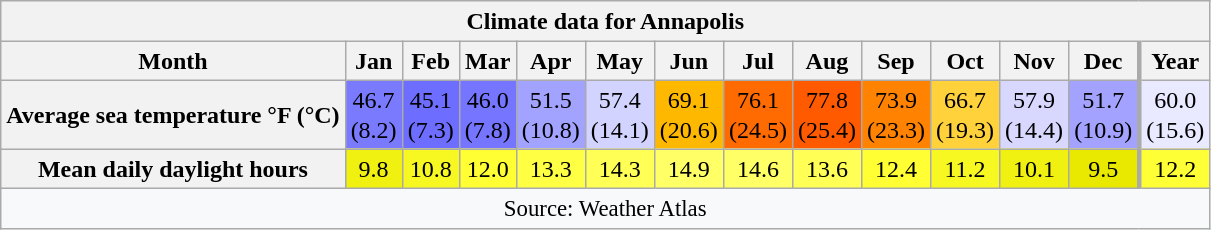<table style="width:auto;text-align:center;line-height:1.2em;margin-right:auto" class="wikitable mw-collapsible">
<tr>
<th Colspan=14>Climate data for Annapolis</th>
</tr>
<tr>
<th>Month</th>
<th>Jan</th>
<th>Feb</th>
<th>Mar</th>
<th>Apr</th>
<th>May</th>
<th>Jun</th>
<th>Jul</th>
<th>Aug</th>
<th>Sep</th>
<th>Oct</th>
<th>Nov</th>
<th>Dec</th>
<th style="border-left-width:medium">Year</th>
</tr>
<tr>
<th>Average sea temperature °F (°C)</th>
<td style="background:#7A7AFF;color:#000000;">46.7<br>(8.2)</td>
<td style="background:#6D6DFF;color:#000000;">45.1<br>(7.3)</td>
<td style="background:#7575FF;color:#000000;">46.0<br>(7.8)</td>
<td style="background:#A2A2FF;color:#000000;">51.5<br>(10.8)</td>
<td style="background:#D3D3FF;color:#000000;">57.4<br>(14.1)</td>
<td style="background:#FFB800;color:#000000;">69.1<br>(20.6)</td>
<td style="background:#FF6B00;color:#000000;">76.1<br>(24.5)</td>
<td style="background:#FF5A00;color:#000000;">77.8<br>(25.4)</td>
<td style="background:#FF8300;color:#000000;">73.9<br>(23.3)</td>
<td style="background:#FFD13B;color:#000000;">66.7<br>(19.3)</td>
<td style="background:#D8D8FF;color:#000000;">57.9<br>(14.4)</td>
<td style="background:#A3A3FF;color:#000000;">51.7<br>(10.9)</td>
<td style="background:#E9E9FF;color:#000000;border-left-width:medium">60.0<br>(15.6)</td>
</tr>
<tr>
<th>Mean daily daylight hours</th>
<td style="background:#F0F011;color:#000000;">9.8</td>
<td style="background:#F7F722;color:#000000;">10.8</td>
<td style="background:#FFFF33;color:#000000;">12.0</td>
<td style="background:#FFFF44;color:#000000;">13.3</td>
<td style="background:#FFFF55;color:#000000;">14.3</td>
<td style="background:#FFFF66;color:#000000;">14.9</td>
<td style="background:#FFFF66;color:#000000;">14.6</td>
<td style="background:#FFFF55;color:#000000;">13.6</td>
<td style="background:#FFFF33;color:#000000;">12.4</td>
<td style="background:#F7F722;color:#000000;">11.2</td>
<td style="background:#F0F011;color:#000000;">10.1</td>
<td style="background:#E9E900;color:#000000;">9.5</td>
<td style="background:#FFFF35;color:#000000;border-left-width:medium">12.2</td>
</tr>
<tr>
<th Colspan=14 style="background:#f8f9fa;font-weight:normal;font-size:95%;">Source: Weather Atlas</th>
</tr>
</table>
